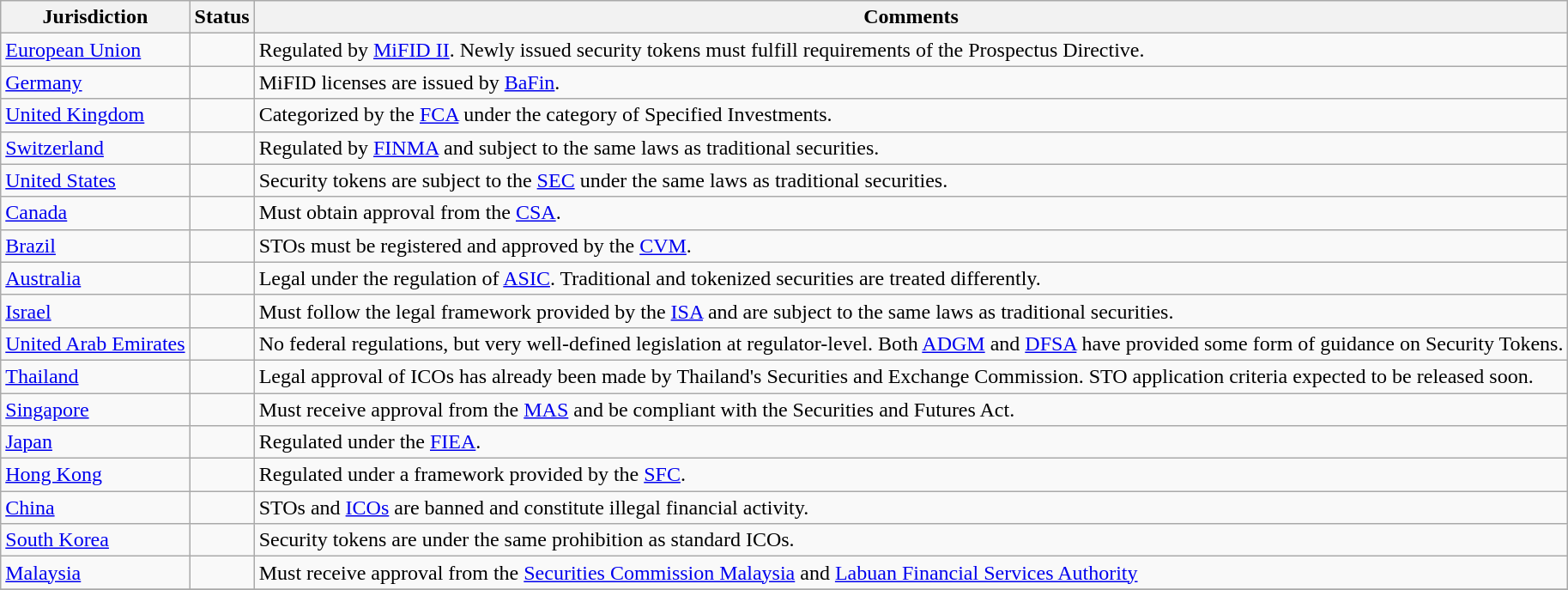<table class="wikitable">
<tr>
<th>Jurisdiction</th>
<th>Status</th>
<th>Comments</th>
</tr>
<tr>
<td><a href='#'>European Union</a></td>
<td></td>
<td>Regulated by <a href='#'>MiFID II</a>. Newly issued security tokens must fulfill requirements of the Prospectus Directive.</td>
</tr>
<tr>
<td><a href='#'>Germany</a></td>
<td></td>
<td>MiFID licenses are issued by <a href='#'>BaFin</a>.</td>
</tr>
<tr>
<td><a href='#'>United Kingdom</a></td>
<td></td>
<td>Categorized by the <a href='#'>FCA</a> under the category of Specified Investments.</td>
</tr>
<tr>
<td><a href='#'>Switzerland</a></td>
<td></td>
<td>Regulated by <a href='#'>FINMA</a> and subject to the same laws as traditional securities.</td>
</tr>
<tr>
<td><a href='#'>United States</a></td>
<td></td>
<td>Security tokens are subject to the <a href='#'>SEC</a> under the same laws as traditional securities.</td>
</tr>
<tr>
<td><a href='#'>Canada</a></td>
<td></td>
<td>Must obtain approval from the <a href='#'>CSA</a>.</td>
</tr>
<tr>
<td><a href='#'>Brazil</a></td>
<td></td>
<td>STOs must be registered and approved by the <a href='#'>CVM</a>.</td>
</tr>
<tr>
<td><a href='#'>Australia</a></td>
<td></td>
<td>Legal under the regulation of <a href='#'>ASIC</a>. Traditional and tokenized securities are treated differently.</td>
</tr>
<tr>
<td><a href='#'>Israel</a></td>
<td></td>
<td>Must follow the legal framework provided by the <a href='#'>ISA</a> and are subject to the same laws as traditional securities.</td>
</tr>
<tr>
<td><a href='#'>United Arab Emirates</a></td>
<td></td>
<td>No federal regulations, but very well-defined legislation at regulator-level. Both <a href='#'>ADGM</a> and <a href='#'>DFSA</a> have provided some form of guidance on Security Tokens.</td>
</tr>
<tr>
<td><a href='#'>Thailand</a></td>
<td></td>
<td>Legal approval of ICOs has already been made by Thailand's Securities and Exchange Commission. STO application criteria expected to be released soon.</td>
</tr>
<tr>
<td><a href='#'>Singapore</a></td>
<td></td>
<td>Must receive approval from the <a href='#'>MAS</a> and be compliant with the Securities and Futures Act.</td>
</tr>
<tr>
<td><a href='#'>Japan</a></td>
<td></td>
<td>Regulated under the <a href='#'>FIEA</a>.</td>
</tr>
<tr>
<td><a href='#'>Hong Kong</a></td>
<td></td>
<td>Regulated under a framework provided by the <a href='#'>SFC</a>.</td>
</tr>
<tr>
<td><a href='#'>China</a></td>
<td></td>
<td>STOs and <a href='#'>ICOs</a> are banned and constitute illegal financial activity.</td>
</tr>
<tr>
<td><a href='#'>South Korea</a></td>
<td></td>
<td>Security tokens are under the same prohibition as standard ICOs.</td>
</tr>
<tr>
<td><a href='#'>Malaysia</a></td>
<td></td>
<td>Must receive approval from the <a href='#'>Securities Commission Malaysia</a> and <a href='#'>Labuan Financial Services Authority</a></td>
</tr>
<tr>
</tr>
</table>
